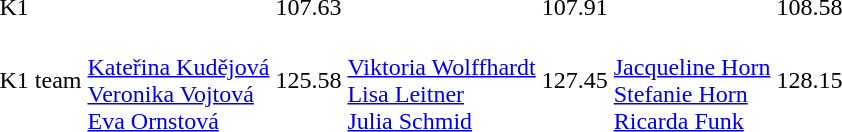<table>
<tr>
<td>K1</td>
<td></td>
<td>107.63</td>
<td></td>
<td>107.91</td>
<td></td>
<td>108.58</td>
</tr>
<tr>
<td>K1 team</td>
<td><br><a href='#'>Kateřina Kudějová</a><br><a href='#'>Veronika Vojtová</a><br><a href='#'>Eva Ornstová</a></td>
<td>125.58</td>
<td><br><a href='#'>Viktoria Wolffhardt</a><br><a href='#'>Lisa Leitner</a><br><a href='#'>Julia Schmid</a></td>
<td>127.45</td>
<td><br><a href='#'>Jacqueline Horn</a><br><a href='#'>Stefanie Horn</a><br><a href='#'>Ricarda Funk</a></td>
<td>128.15</td>
</tr>
</table>
